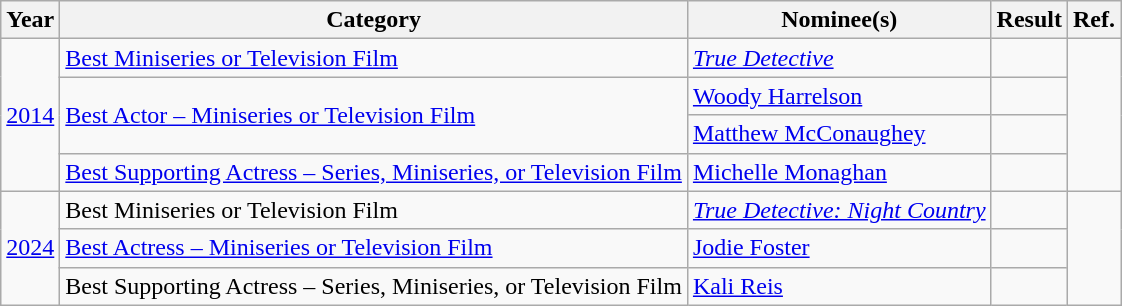<table class="wikitable plainrowheaders">
<tr>
<th>Year</th>
<th>Category</th>
<th>Nominee(s)</th>
<th>Result</th>
<th>Ref.</th>
</tr>
<tr>
<td rowspan="4"><a href='#'>2014</a></td>
<td><a href='#'>Best Miniseries or Television Film</a></td>
<td><em><a href='#'>True Detective</a></em></td>
<td></td>
<td align="center" rowspan="4"> <br>  <br> </td>
</tr>
<tr>
<td rowspan="2"><a href='#'>Best Actor – Miniseries or Television Film</a></td>
<td><a href='#'>Woody Harrelson</a></td>
<td></td>
</tr>
<tr>
<td><a href='#'>Matthew McConaughey</a></td>
<td></td>
</tr>
<tr>
<td><a href='#'>Best Supporting Actress – Series, Miniseries, or Television Film</a></td>
<td><a href='#'>Michelle Monaghan</a></td>
<td></td>
</tr>
<tr>
<td rowspan="3"><a href='#'>2024</a></td>
<td>Best Miniseries or Television Film</td>
<td><em><a href='#'>True Detective: Night Country</a></em></td>
<td></td>
<td align="center" rowspan="3"></td>
</tr>
<tr>
<td><a href='#'>Best Actress – Miniseries or Television Film</a></td>
<td><a href='#'>Jodie Foster</a></td>
<td></td>
</tr>
<tr>
<td>Best Supporting Actress – Series, Miniseries, or Television Film</td>
<td><a href='#'>Kali Reis</a></td>
<td></td>
</tr>
</table>
